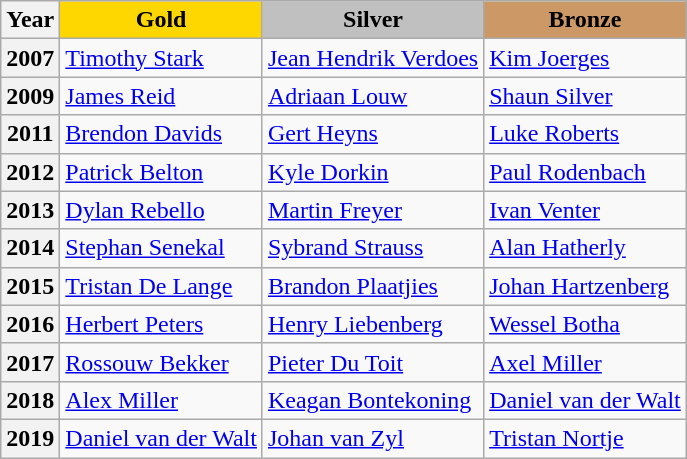<table class="wikitable">
<tr>
<th align="center">Year</th>
<td align="center"  bgcolor="gold"><strong>Gold</strong></td>
<td align="center"  bgcolor="silver"><strong>Silver</strong></td>
<td align="center"  bgcolor="#CC9966"><strong>Bronze</strong></td>
</tr>
<tr>
<th>2007</th>
<td> <a href='#'>Timothy Stark</a></td>
<td> <a href='#'>Jean Hendrik Verdoes</a></td>
<td> <a href='#'>Kim Joerges</a></td>
</tr>
<tr>
<th>2009</th>
<td> <a href='#'>James Reid</a></td>
<td> <a href='#'>Adriaan Louw</a></td>
<td> <a href='#'>Shaun Silver</a></td>
</tr>
<tr>
<th>2011</th>
<td> <a href='#'>Brendon Davids</a></td>
<td> <a href='#'>Gert Heyns</a></td>
<td> <a href='#'>Luke Roberts</a></td>
</tr>
<tr>
<th>2012</th>
<td> <a href='#'>Patrick Belton</a></td>
<td> <a href='#'>Kyle Dorkin</a></td>
<td> <a href='#'>Paul Rodenbach</a></td>
</tr>
<tr>
<th>2013</th>
<td> <a href='#'>Dylan Rebello</a></td>
<td> <a href='#'>Martin Freyer</a></td>
<td> <a href='#'>Ivan Venter</a></td>
</tr>
<tr>
<th>2014</th>
<td> <a href='#'>Stephan Senekal</a></td>
<td> <a href='#'>Sybrand Strauss</a></td>
<td> <a href='#'>Alan Hatherly</a></td>
</tr>
<tr>
<th>2015</th>
<td> <a href='#'>Tristan De Lange</a></td>
<td> <a href='#'>Brandon Plaatjies</a></td>
<td> <a href='#'>Johan Hartzenberg</a></td>
</tr>
<tr>
<th>2016</th>
<td> <a href='#'>Herbert Peters</a></td>
<td> <a href='#'>Henry Liebenberg</a></td>
<td> <a href='#'>Wessel Botha</a></td>
</tr>
<tr>
<th>2017</th>
<td> <a href='#'>Rossouw Bekker</a></td>
<td> <a href='#'>Pieter Du Toit</a></td>
<td> <a href='#'>Axel Miller</a></td>
</tr>
<tr>
<th>2018</th>
<td> <a href='#'>Alex Miller</a></td>
<td> <a href='#'>Keagan Bontekoning</a></td>
<td> <a href='#'>Daniel van der Walt</a></td>
</tr>
<tr>
<th>2019</th>
<td> <a href='#'>Daniel van der Walt</a></td>
<td> <a href='#'>Johan van Zyl</a></td>
<td> <a href='#'>Tristan Nortje</a></td>
</tr>
</table>
